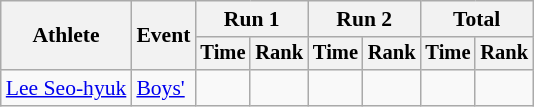<table class="wikitable" style="font-size:90%">
<tr>
<th rowspan="2">Athlete</th>
<th rowspan="2">Event</th>
<th colspan="2">Run 1</th>
<th colspan="2">Run 2</th>
<th colspan="2">Total</th>
</tr>
<tr style="font-size:95%">
<th>Time</th>
<th>Rank</th>
<th>Time</th>
<th>Rank</th>
<th>Time</th>
<th>Rank</th>
</tr>
<tr align=center>
<td align=left><a href='#'>Lee Seo-hyuk</a></td>
<td align=left><a href='#'>Boys'</a></td>
<td></td>
<td></td>
<td></td>
<td></td>
<td></td>
<td></td>
</tr>
</table>
